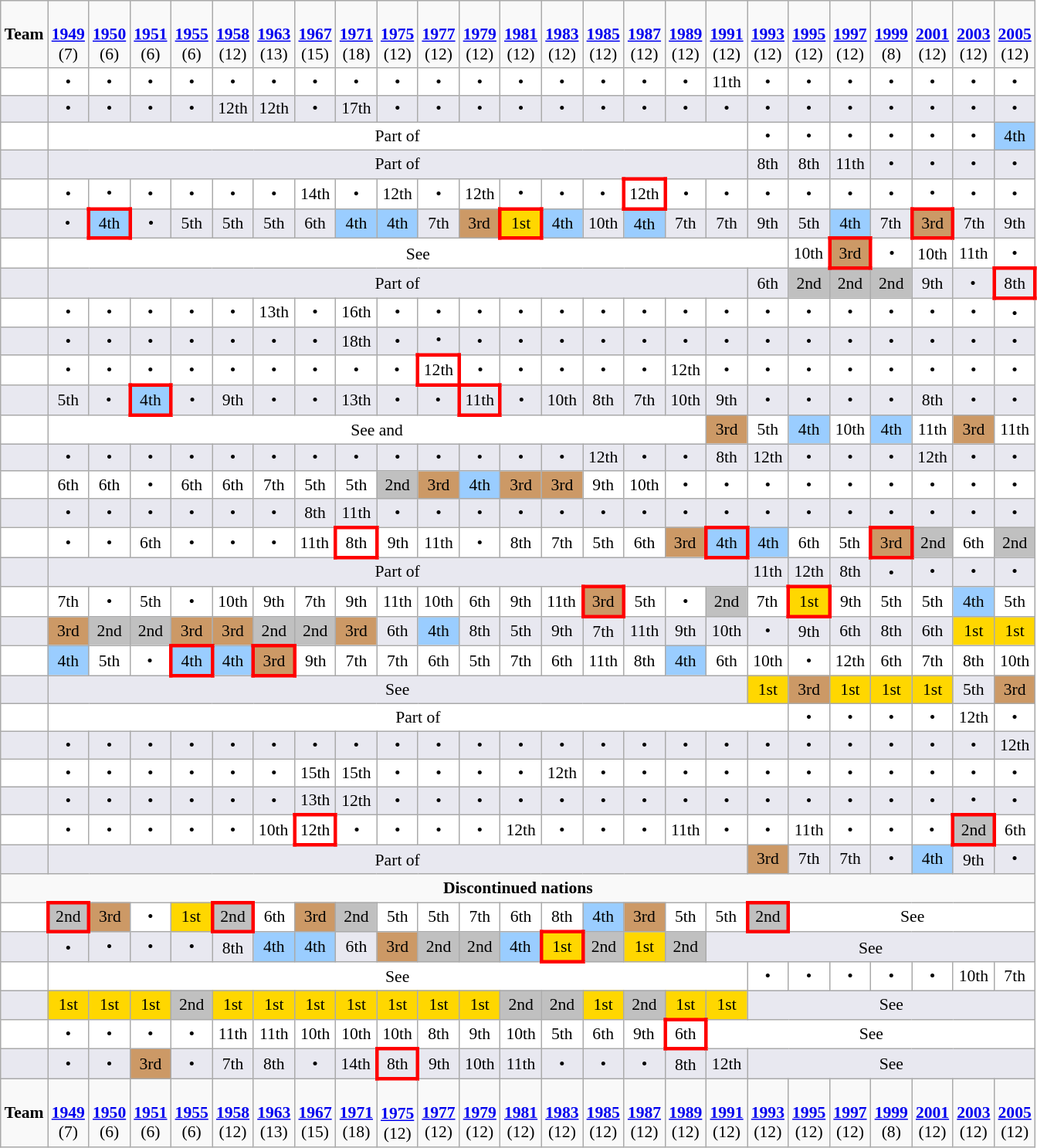<table class="wikitable shortable" style="text-align:center; font-size:90%" white-space:nowrap;">
<tr bgcolor=>
<td><strong>Team</strong></td>
<td><strong><br><a href='#'>1949</a><br></strong>(7)</td>
<td><strong><br><a href='#'>1950</a><br></strong>(6)</td>
<td><strong><br><a href='#'>1951</a><br></strong>(6)</td>
<td><strong><br><a href='#'>1955</a><br></strong>(6)</td>
<td><strong><br><a href='#'>1958</a><br></strong>(12)</td>
<td><strong><br><a href='#'>1963</a><br></strong>(13)</td>
<td><strong><br><a href='#'>1967</a><br></strong>(15)</td>
<td><strong><br><a href='#'>1971</a><br></strong>(18)</td>
<td><strong><br><a href='#'>1975</a><br></strong>(12)</td>
<td><strong><br><a href='#'>1977</a><br></strong>(12)</td>
<td><strong><br><a href='#'>1979</a><br></strong>(12)</td>
<td><strong><br><a href='#'>1981</a><br></strong>(12)</td>
<td><strong><br><a href='#'>1983</a><br></strong>(12)</td>
<td><strong><br><a href='#'>1985</a><br></strong>(12)</td>
<td><strong><br><a href='#'>1987</a><br></strong>(12)</td>
<td><strong><br><a href='#'>1989</a><br></strong>(12)</td>
<td><strong><br><a href='#'>1991</a><br></strong>(12)</td>
<td><strong><br><a href='#'>1993</a><br></strong>(12)</td>
<td><strong><br><a href='#'>1995</a><br></strong>(12)</td>
<td><strong><br><a href='#'>1997</a><br></strong>(12)</td>
<td><strong><br><a href='#'>1999</a><br></strong>(8)</td>
<td><strong><br><a href='#'>2001</a><br></strong>(12)</td>
<td><strong><br><a href='#'>2003</a><br></strong>(12)</td>
<td><strong><br><a href='#'>2005</a><br></strong>(12)</td>
</tr>
<tr bgcolor= #FFFFFF>
<td align=left></td>
<td>•</td>
<td>•</td>
<td>•</td>
<td>•</td>
<td>•</td>
<td>•</td>
<td>•</td>
<td>•</td>
<td>•</td>
<td>•</td>
<td>•</td>
<td>•</td>
<td>•</td>
<td>•</td>
<td>•</td>
<td>•</td>
<td>11th</td>
<td>•</td>
<td>•</td>
<td>•</td>
<td>•</td>
<td>•</td>
<td>•</td>
<td>•</td>
</tr>
<tr bgcolor= #E8E8F0>
<td align=left></td>
<td>•</td>
<td>•</td>
<td>•</td>
<td>•</td>
<td>12th</td>
<td>12th</td>
<td>•</td>
<td>17th</td>
<td>•</td>
<td>•</td>
<td>•</td>
<td>•</td>
<td>•</td>
<td>•</td>
<td>•</td>
<td>•</td>
<td>•</td>
<td>•</td>
<td>•</td>
<td>•</td>
<td>•</td>
<td>•</td>
<td>•</td>
<td>•</td>
</tr>
<tr bgcolor= #FFFFFF>
<td align=left></td>
<td colspan=17>Part of </td>
<td>•</td>
<td>•</td>
<td>•</td>
<td>•</td>
<td>•</td>
<td>•</td>
<td bgcolor=#9acdff>4th</td>
</tr>
<tr bgcolor= #E8E8F0>
<td align=left></td>
<td colspan=17>Part of </td>
<td>8th</td>
<td>8th</td>
<td>11th</td>
<td>•</td>
<td>•</td>
<td>•</td>
<td>•</td>
</tr>
<tr bgcolor= #FFFFFF>
<td align=left></td>
<td>•</td>
<td>•</td>
<td>•</td>
<td>•</td>
<td>•</td>
<td>•</td>
<td>14th</td>
<td>•</td>
<td>12th</td>
<td>•</td>
<td>12th</td>
<td>•</td>
<td>•</td>
<td>•</td>
<td style="border:3px solid red">12th</td>
<td>•</td>
<td>•</td>
<td>•</td>
<td>•</td>
<td>•</td>
<td>•</td>
<td>•</td>
<td>•</td>
<td>•</td>
</tr>
<tr bgcolor= #E8E8F0>
<td align=left></td>
<td>•</td>
<td style="border:3px solid red" bgcolor=#9acdff>4th</td>
<td>•</td>
<td>5th</td>
<td>5th</td>
<td>5th</td>
<td>6th</td>
<td bgcolor=#9acdff>4th</td>
<td bgcolor=#9acdff>4th</td>
<td>7th</td>
<td bgcolor=#CC9966>3rd</td>
<td style="border:3px solid red" bgcolor=gold>1st</td>
<td bgcolor=#9acdff>4th</td>
<td>10th</td>
<td bgcolor=#9acdff>4th</td>
<td>7th</td>
<td>7th</td>
<td>9th</td>
<td>5th</td>
<td bgcolor=#9acdff>4th</td>
<td>7th</td>
<td style="border:3px solid red" bgcolor=#CC9966>3rd</td>
<td>7th</td>
<td>9th</td>
</tr>
<tr bgcolor= #FFFFFF>
<td align=left></td>
<td colspan=18>See </td>
<td>10th</td>
<td style="border:3px solid red" bgcolor=#CC9966>3rd</td>
<td>•</td>
<td>10th</td>
<td>11th</td>
<td>•</td>
</tr>
<tr bgcolor= #E8E8F0>
<td align=left></td>
<td colspan=17>Part of </td>
<td>6th</td>
<td bgcolor=silver>2nd</td>
<td bgcolor=silver>2nd</td>
<td bgcolor=silver>2nd</td>
<td>9th</td>
<td>•</td>
<td style="border:3px solid red">8th</td>
</tr>
<tr bgcolor= #FFFFFF>
<td align=left></td>
<td>•</td>
<td>•</td>
<td>•</td>
<td>•</td>
<td>•</td>
<td>13th</td>
<td>•</td>
<td>16th</td>
<td>•</td>
<td>•</td>
<td>•</td>
<td>•</td>
<td>•</td>
<td>•</td>
<td>•</td>
<td>•</td>
<td>•</td>
<td>•</td>
<td>•</td>
<td>•</td>
<td>•</td>
<td>•</td>
<td>•</td>
<td>•</td>
</tr>
<tr bgcolor= #E8E8F0>
<td align=left></td>
<td>•</td>
<td>•</td>
<td>•</td>
<td>•</td>
<td>•</td>
<td>•</td>
<td>•</td>
<td>18th</td>
<td>•</td>
<td>•</td>
<td>•</td>
<td>•</td>
<td>•</td>
<td>•</td>
<td>•</td>
<td>•</td>
<td>•</td>
<td>•</td>
<td>•</td>
<td>•</td>
<td>•</td>
<td>•</td>
<td>•</td>
<td>•</td>
</tr>
<tr bgcolor= #FFFFFF>
<td align=left></td>
<td>•</td>
<td>•</td>
<td>•</td>
<td>•</td>
<td>•</td>
<td>•</td>
<td>•</td>
<td>•</td>
<td>•</td>
<td style="border:3px solid red">12th</td>
<td>•</td>
<td>•</td>
<td>•</td>
<td>•</td>
<td>•</td>
<td>12th</td>
<td>•</td>
<td>•</td>
<td>•</td>
<td>•</td>
<td>•</td>
<td>•</td>
<td>•</td>
<td>•</td>
</tr>
<tr bgcolor= #E8E8F0>
<td align=left></td>
<td>5th</td>
<td>•</td>
<td style="border:3px solid red" bgcolor=#9acdff>4th</td>
<td>•</td>
<td>9th</td>
<td>•</td>
<td>•</td>
<td>13th</td>
<td>•</td>
<td>•</td>
<td style="border:3px solid red">11th</td>
<td>•</td>
<td>10th</td>
<td>8th</td>
<td>7th</td>
<td>10th</td>
<td>9th</td>
<td>•</td>
<td>•</td>
<td>•</td>
<td>•</td>
<td>8th</td>
<td>•</td>
<td>•</td>
</tr>
<tr bgcolor= #FFFFFF>
<td align=left></td>
<td colspan=16>See  and </td>
<td bgcolor=#CC9966>3rd</td>
<td>5th</td>
<td bgcolor=#9acdff>4th</td>
<td>10th</td>
<td bgcolor=#9acdff>4th</td>
<td>11th</td>
<td bgcolor=#CC9966>3rd</td>
<td>11th</td>
</tr>
<tr bgcolor= #E8E8F0>
<td align=left></td>
<td>•</td>
<td>•</td>
<td>•</td>
<td>•</td>
<td>•</td>
<td>•</td>
<td>•</td>
<td>•</td>
<td>•</td>
<td>•</td>
<td>•</td>
<td>•</td>
<td>•</td>
<td>12th</td>
<td>•</td>
<td>•</td>
<td>8th</td>
<td>12th</td>
<td>•</td>
<td>•</td>
<td>•</td>
<td>12th</td>
<td>•</td>
<td>•</td>
</tr>
<tr bgcolor= #FFFFFF>
<td align=left></td>
<td>6th</td>
<td>6th</td>
<td>•</td>
<td>6th</td>
<td>6th</td>
<td>7th</td>
<td>5th</td>
<td>5th</td>
<td bgcolor=silver>2nd</td>
<td bgcolor=#CC9966>3rd</td>
<td bgcolor=#9acdff>4th</td>
<td bgcolor=#CC9966>3rd</td>
<td bgcolor=#CC9966>3rd</td>
<td>9th</td>
<td>10th</td>
<td>•</td>
<td>•</td>
<td>•</td>
<td>•</td>
<td>•</td>
<td>•</td>
<td>•</td>
<td>•</td>
<td>•</td>
</tr>
<tr bgcolor= #E8E8F0>
<td align=left></td>
<td>•</td>
<td>•</td>
<td>•</td>
<td>•</td>
<td>•</td>
<td>•</td>
<td>8th</td>
<td>11th</td>
<td>•</td>
<td>•</td>
<td>•</td>
<td>•</td>
<td>•</td>
<td>•</td>
<td>•</td>
<td>•</td>
<td>•</td>
<td>•</td>
<td>•</td>
<td>•</td>
<td>•</td>
<td>•</td>
<td>•</td>
<td>•</td>
</tr>
<tr bgcolor= #FFFFFF>
<td align=left></td>
<td>•</td>
<td>•</td>
<td>6th</td>
<td>•</td>
<td>•</td>
<td>•</td>
<td>11th</td>
<td style="border:3px solid red">8th</td>
<td>9th</td>
<td>11th</td>
<td>•</td>
<td>8th</td>
<td>7th</td>
<td>5th</td>
<td>6th</td>
<td bgcolor=#CC9966>3rd</td>
<td style="border:3px solid red" bgcolor=#9acdff>4th</td>
<td bgcolor=#9acdff>4th</td>
<td>6th</td>
<td>5th</td>
<td style="border:3px solid red" bgcolor=#CC9966>3rd</td>
<td bgcolor=silver>2nd</td>
<td>6th</td>
<td bgcolor=silver>2nd</td>
</tr>
<tr bgcolor= #E8E8F0>
<td align=left></td>
<td colspan=17>Part of </td>
<td>11th</td>
<td>12th</td>
<td>8th</td>
<td>•</td>
<td>•</td>
<td>•</td>
<td>•</td>
</tr>
<tr bgcolor= #FFFFFF>
<td align=left></td>
<td>7th</td>
<td>•</td>
<td>5th</td>
<td>•</td>
<td>10th</td>
<td>9th</td>
<td>7th</td>
<td>9th</td>
<td>11th</td>
<td>10th</td>
<td>6th</td>
<td>9th</td>
<td>11th</td>
<td style="border:3px solid red" bgcolor=#CC9966>3rd</td>
<td>5th</td>
<td>•</td>
<td bgcolor=silver>2nd</td>
<td>7th</td>
<td style="border:3px solid red" bgcolor=gold>1st</td>
<td>9th</td>
<td>5th</td>
<td>5th</td>
<td bgcolor=#9acdff>4th</td>
<td>5th</td>
</tr>
<tr bgcolor= #E8E8F0>
<td align=left></td>
<td bgcolor=#CC9966>3rd</td>
<td bgcolor=silver>2nd</td>
<td bgcolor=silver>2nd</td>
<td bgcolor=#CC9966>3rd</td>
<td bgcolor=#CC9966>3rd</td>
<td bgcolor=silver>2nd</td>
<td bgcolor=silver>2nd</td>
<td bgcolor=#CC9966>3rd</td>
<td>6th</td>
<td bgcolor=#9acdff>4th</td>
<td>8th</td>
<td>5th</td>
<td>9th</td>
<td>7th</td>
<td>11th</td>
<td>9th</td>
<td>10th</td>
<td>•</td>
<td>9th</td>
<td>6th</td>
<td>8th</td>
<td>6th</td>
<td bgcolor=gold>1st</td>
<td bgcolor=gold>1st</td>
</tr>
<tr bgcolor= #FFFFFF>
<td align=left></td>
<td bgcolor=#9acdff>4th</td>
<td>5th</td>
<td>•</td>
<td style="border:3px solid red" bgcolor=#9acdff>4th</td>
<td bgcolor=#9acdff>4th</td>
<td style="border:3px solid red" bgcolor=#CC9966>3rd</td>
<td>9th</td>
<td>7th</td>
<td>7th</td>
<td>6th</td>
<td>5th</td>
<td>7th</td>
<td>6th</td>
<td>11th</td>
<td>8th</td>
<td bgcolor=#9acdff>4th</td>
<td>6th</td>
<td>10th</td>
<td>•</td>
<td>12th</td>
<td>6th</td>
<td>7th</td>
<td>8th</td>
<td>10th</td>
</tr>
<tr bgcolor= #E8E8F0>
<td align=left></td>
<td colspan=17>See </td>
<td bgcolor=gold>1st</td>
<td bgcolor=#CC9966>3rd</td>
<td bgcolor=gold>1st</td>
<td bgcolor=gold>1st</td>
<td bgcolor=gold>1st</td>
<td>5th</td>
<td bgcolor=#CC9966>3rd</td>
</tr>
<tr bgcolor= #FFFFFF>
<td align=left></td>
<td colspan=18>Part of </td>
<td>•</td>
<td>•</td>
<td>•</td>
<td>•</td>
<td>12th</td>
<td>•</td>
</tr>
<tr bgcolor= #E8E8F0>
<td align=left></td>
<td>•</td>
<td>•</td>
<td>•</td>
<td>•</td>
<td>•</td>
<td>•</td>
<td>•</td>
<td>•</td>
<td>•</td>
<td>•</td>
<td>•</td>
<td>•</td>
<td>•</td>
<td>•</td>
<td>•</td>
<td>•</td>
<td>•</td>
<td>•</td>
<td>•</td>
<td>•</td>
<td>•</td>
<td>•</td>
<td>•</td>
<td>12th</td>
</tr>
<tr bgcolor= #FFFFFF>
<td align=left></td>
<td>•</td>
<td>•</td>
<td>•</td>
<td>•</td>
<td>•</td>
<td>•</td>
<td>15th</td>
<td>15th</td>
<td>•</td>
<td>•</td>
<td>•</td>
<td>•</td>
<td>12th</td>
<td>•</td>
<td>•</td>
<td>•</td>
<td>•</td>
<td>•</td>
<td>•</td>
<td>•</td>
<td>•</td>
<td>•</td>
<td>•</td>
<td>•</td>
</tr>
<tr bgcolor= #E8E8F0>
<td align=left></td>
<td>•</td>
<td>•</td>
<td>•</td>
<td>•</td>
<td>•</td>
<td>•</td>
<td>13th</td>
<td>12th</td>
<td>•</td>
<td>•</td>
<td>•</td>
<td>•</td>
<td>•</td>
<td>•</td>
<td>•</td>
<td>•</td>
<td>•</td>
<td>•</td>
<td>•</td>
<td>•</td>
<td>•</td>
<td>•</td>
<td>•</td>
<td>•</td>
</tr>
<tr bgcolor= #FFFFFF>
<td align=left></td>
<td>•</td>
<td>•</td>
<td>•</td>
<td>•</td>
<td>•</td>
<td>10th</td>
<td style="border:3px solid red">12th</td>
<td>•</td>
<td>•</td>
<td>•</td>
<td>•</td>
<td>12th</td>
<td>•</td>
<td>•</td>
<td>•</td>
<td>11th</td>
<td>•</td>
<td>•</td>
<td>11th</td>
<td>•</td>
<td>•</td>
<td>•</td>
<td style="border:3px solid red" bgcolor=silver>2nd</td>
<td>6th</td>
</tr>
<tr bgcolor= #E8E8F0>
<td align=left></td>
<td colspan=17>Part of </td>
<td bgcolor=#CC9966>3rd</td>
<td>7th</td>
<td>7th</td>
<td>•</td>
<td bgcolor=#9acdff>4th</td>
<td>9th</td>
<td>•</td>
</tr>
<tr>
<td align="center" colspan=25><strong>Discontinued nations</strong></td>
</tr>
<tr bgcolor= #FFFFFF>
<td align=left><em></em></td>
<td style="border:3px solid red" bgcolor=silver>2nd</td>
<td bgcolor=#CC9966>3rd</td>
<td>•</td>
<td bgcolor=gold>1st</td>
<td style="border:3px solid red" bgcolor=silver>2nd</td>
<td>6th</td>
<td bgcolor=#CC9966>3rd</td>
<td bgcolor=silver>2nd</td>
<td>5th</td>
<td>5th</td>
<td>7th</td>
<td>6th</td>
<td>8th</td>
<td bgcolor=#9acdff>4th</td>
<td bgcolor=#CC9966>3rd</td>
<td>5th</td>
<td>5th</td>
<td style="border:3px solid red" bgcolor=silver>2nd</td>
<td colspan=6>See </td>
</tr>
<tr bgcolor= #E8E8F0>
<td align=left><em></em></td>
<td>•</td>
<td>•</td>
<td>•</td>
<td>•</td>
<td>8th</td>
<td bgcolor=#9acdff>4th</td>
<td bgcolor=#9acdff>4th</td>
<td>6th</td>
<td bgcolor=#CC9966>3rd</td>
<td bgcolor=silver>2nd</td>
<td bgcolor=silver>2nd</td>
<td bgcolor=#9acdff>4th</td>
<td style="border:3px solid red" bgcolor=gold>1st</td>
<td bgcolor=silver>2nd</td>
<td bgcolor=gold>1st</td>
<td bgcolor=silver>2nd</td>
<td colspan=8>See </td>
</tr>
<tr bgcolor= #FFFFFF>
<td align=left><em></em></td>
<td colspan=17>See </td>
<td>•</td>
<td>•</td>
<td>•</td>
<td>•</td>
<td>•</td>
<td>10th</td>
<td>7th</td>
</tr>
<tr bgcolor= #E8E8F0>
<td align=left><em></em></td>
<td bgcolor=gold>1st</td>
<td bgcolor=gold>1st</td>
<td bgcolor=gold>1st</td>
<td bgcolor=silver>2nd</td>
<td bgcolor=gold>1st</td>
<td bgcolor=gold>1st</td>
<td bgcolor=gold>1st</td>
<td bgcolor=gold>1st</td>
<td bgcolor=gold>1st</td>
<td bgcolor=gold>1st</td>
<td bgcolor=gold>1st</td>
<td bgcolor=silver>2nd</td>
<td bgcolor=silver>2nd</td>
<td bgcolor=gold>1st</td>
<td bgcolor=silver>2nd</td>
<td bgcolor=gold>1st</td>
<td bgcolor=gold>1st</td>
<td colspan=7>See </td>
</tr>
<tr bgcolor= #FFFFFF>
<td align=left><em></em></td>
<td>•</td>
<td>•</td>
<td>•</td>
<td>•</td>
<td>11th</td>
<td>11th</td>
<td>10th</td>
<td>10th</td>
<td>10th</td>
<td>8th</td>
<td>9th</td>
<td>10th</td>
<td>5th</td>
<td>6th</td>
<td>9th</td>
<td style="border:3px solid red">6th</td>
<td colspan=8>See </td>
</tr>
<tr bgcolor= #E8E8F0>
<td align=left><em></em></td>
<td>•</td>
<td>•</td>
<td bgcolor=#CC9966>3rd</td>
<td>•</td>
<td>7th</td>
<td>8th</td>
<td>•</td>
<td>14th</td>
<td style="border:3px solid red">8th</td>
<td>9th</td>
<td>10th</td>
<td>11th</td>
<td>•</td>
<td>•</td>
<td>•</td>
<td>8th</td>
<td>12th</td>
<td colspan=7>See </td>
</tr>
<tr>
<td><strong>Team</strong></td>
<td><strong><br><a href='#'>1949</a><br></strong>(7)</td>
<td><strong><br><a href='#'>1950</a><br></strong>(6)</td>
<td><strong><br><a href='#'>1951</a><br></strong>(6)</td>
<td><strong><br><a href='#'>1955</a><br></strong>(6)</td>
<td><strong><br><a href='#'>1958</a><br></strong>(12)</td>
<td><strong><br><a href='#'>1963</a><br></strong>(13)</td>
<td><strong><br><a href='#'>1967</a><br></strong>(15)</td>
<td><strong><br><a href='#'>1971</a><br></strong>(18)</td>
<td><strong><br><a href='#'>1975</a><br></strong>(12)</td>
<td><strong><br><a href='#'>1977</a><br></strong>(12)</td>
<td><strong><br><a href='#'>1979</a><br></strong>(12)</td>
<td><strong><br><a href='#'>1981</a><br></strong>(12)</td>
<td><strong><br><a href='#'>1983</a><br></strong>(12)</td>
<td><strong><br><a href='#'>1985</a><br></strong>(12)</td>
<td><strong><br><a href='#'>1987</a><br></strong>(12)</td>
<td><strong><br><a href='#'>1989</a><br></strong>(12)</td>
<td><strong><br><a href='#'>1991</a><br></strong>(12)</td>
<td><strong><br><a href='#'>1993</a><br></strong>(12)</td>
<td><strong><br><a href='#'>1995</a><br></strong>(12)</td>
<td><strong><br><a href='#'>1997</a><br></strong>(12)</td>
<td><strong><br><a href='#'>1999</a><br></strong>(8)</td>
<td><strong><br><a href='#'>2001</a><br></strong>(12)</td>
<td><strong><br><a href='#'>2003</a><br></strong>(12)</td>
<td><strong><br><a href='#'>2005</a><br></strong>(12)</td>
</tr>
</table>
